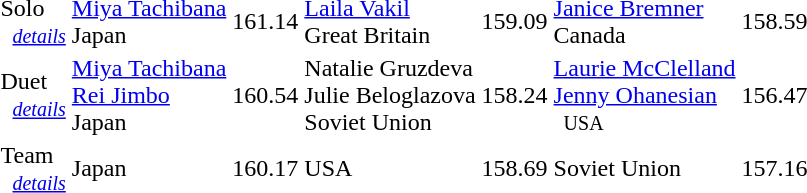<table>
<tr>
<td>Solo<br>   <small><em><a href='#'>details</a></em></small></td>
<td><a href='#'>Miya Tachibana</a><br> Japan</td>
<td>161.14</td>
<td><a href='#'>Laila Vakil</a><br> Great Britain</td>
<td>159.09</td>
<td><a href='#'>Janice Bremner</a><br> Canada</td>
<td>158.59</td>
</tr>
<tr>
<td>Duet<br>   <small><em><a href='#'>details</a></em></small></td>
<td><a href='#'>Miya Tachibana</a><br><a href='#'>Rei Jimbo</a><br> Japan</td>
<td>160.54</td>
<td>Natalie Gruzdeva<br>Julie Beloglazova<br> Soviet Union</td>
<td>158.24</td>
<td><a href='#'>Laurie McClelland</a> <br> <a href='#'>Jenny Ohanesian</a> <small><br>   USA </small></td>
<td>156.47</td>
</tr>
<tr>
<td>Team<br>   <small><em><a href='#'>details</a></em></small></td>
<td> Japan</td>
<td>160.17</td>
<td> USA</td>
<td>158.69</td>
<td> Soviet Union</td>
<td>157.16</td>
</tr>
<tr>
</tr>
</table>
